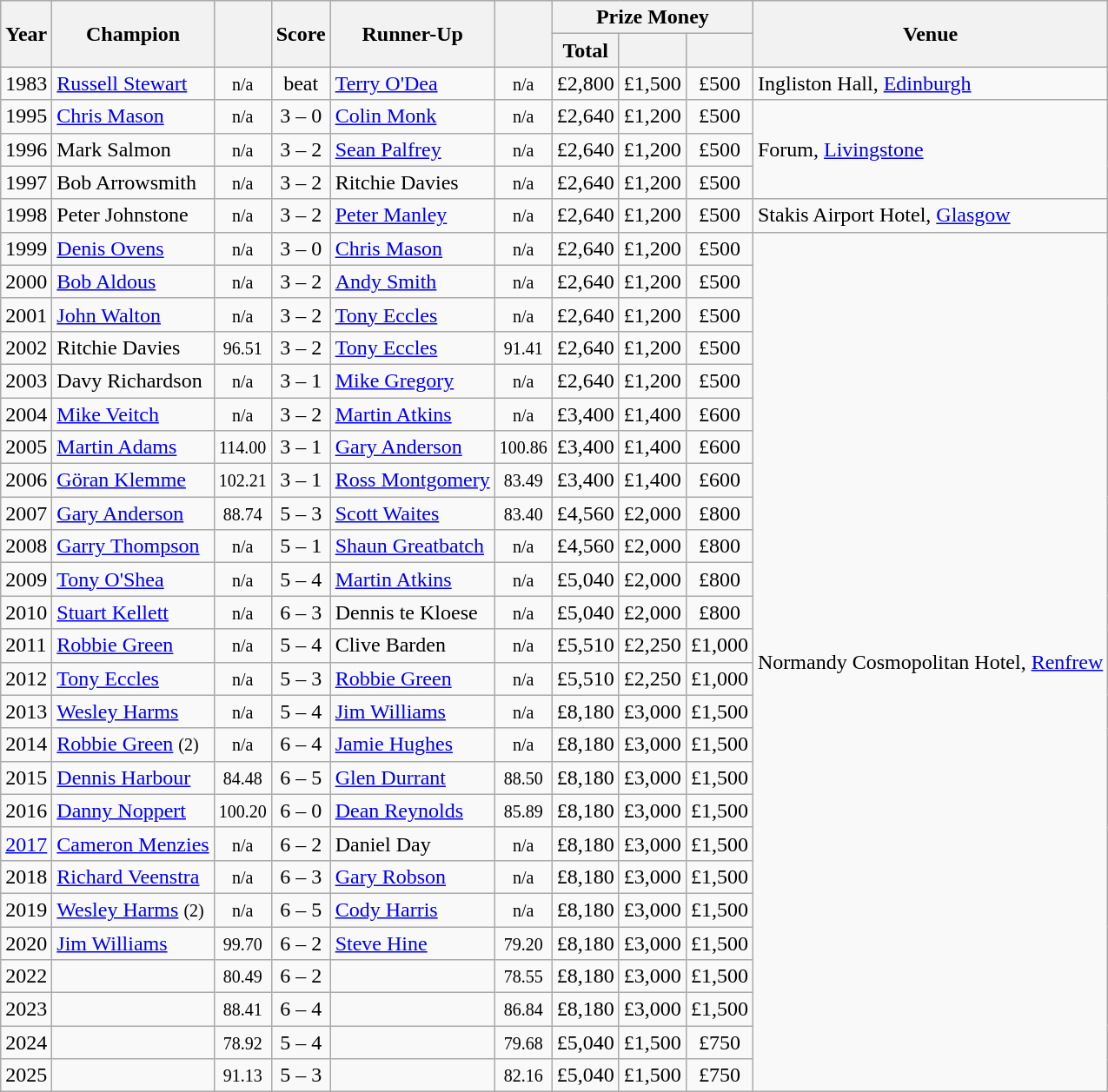<table class="wikitable sortable">
<tr>
<th rowspan=2>Year</th>
<th rowspan=2>Champion</th>
<th rowspan=2></th>
<th rowspan=2>Score</th>
<th rowspan=2>Runner-Up</th>
<th rowspan=2></th>
<th colspan=3>Prize Money</th>
<th rowspan=2>Venue</th>
</tr>
<tr>
<th>Total</th>
<th></th>
<th></th>
</tr>
<tr>
<td>1983</td>
<td> <a href='#'>Russell Stewart</a></td>
<td align=center><small><span>n/a</span></small></td>
<td align=center>beat</td>
<td> <a href='#'>Terry O'Dea</a></td>
<td align=center><small><span>n/a</span></small></td>
<td align=center>£2,800</td>
<td align=center>£1,500</td>
<td align=center>£500</td>
<td>Ingliston Hall, <a href='#'>Edinburgh</a></td>
</tr>
<tr>
<td>1995</td>
<td> <a href='#'>Chris Mason</a></td>
<td align=center><small><span>n/a</span></small></td>
<td align=center>3 – 0</td>
<td> <a href='#'>Colin Monk</a></td>
<td align=center><small><span>n/a</span></small></td>
<td align=center>£2,640</td>
<td align=center>£1,200</td>
<td align=center>£500</td>
<td rowspan=3>Forum, <a href='#'>Livingstone</a></td>
</tr>
<tr>
<td>1996</td>
<td> Mark Salmon</td>
<td align=center><small><span>n/a</span></small></td>
<td align=center>3 – 2</td>
<td> <a href='#'>Sean Palfrey</a></td>
<td align=center><small><span>n/a</span></small></td>
<td align=center>£2,640</td>
<td align=center>£1,200</td>
<td align=center>£500</td>
</tr>
<tr>
<td>1997</td>
<td> Bob Arrowsmith</td>
<td align=center><small><span>n/a</span></small></td>
<td align=center>3 – 2</td>
<td> Ritchie Davies</td>
<td align=center><small><span>n/a</span></small></td>
<td align=center>£2,640</td>
<td align=center>£1,200</td>
<td align=center>£500</td>
</tr>
<tr>
<td>1998</td>
<td> Peter Johnstone</td>
<td align=center><small><span>n/a</span></small></td>
<td align=center>3 – 2</td>
<td> <a href='#'>Peter Manley</a></td>
<td align=center><small><span>n/a</span></small></td>
<td align=center>£2,640</td>
<td align=center>£1,200</td>
<td align=center>£500</td>
<td>Stakis Airport Hotel, <a href='#'>Glasgow</a></td>
</tr>
<tr>
<td>1999</td>
<td> <a href='#'>Denis Ovens</a></td>
<td align=center><small><span>n/a</span></small></td>
<td align=center>3 – 0</td>
<td> <a href='#'>Chris Mason</a></td>
<td align=center><small><span>n/a</span></small></td>
<td align=center>£2,640</td>
<td align=center>£1,200</td>
<td align=center>£500</td>
<td rowspan=26>Normandy Cosmopolitan Hotel, <a href='#'>Renfrew</a></td>
</tr>
<tr>
<td>2000</td>
<td> <a href='#'>Bob Aldous</a></td>
<td align=center><small><span>n/a</span></small></td>
<td align=center>3 – 2</td>
<td> <a href='#'>Andy Smith</a></td>
<td align=center><small><span>n/a</span></small></td>
<td align=center>£2,640</td>
<td align=center>£1,200</td>
<td align=center>£500</td>
</tr>
<tr>
<td>2001</td>
<td> <a href='#'>John Walton</a></td>
<td align=center><small><span>n/a</span></small></td>
<td align=center>3 – 2</td>
<td> <a href='#'>Tony Eccles</a></td>
<td align=center><small><span>n/a</span></small></td>
<td align=center>£2,640</td>
<td align=center>£1,200</td>
<td align=center>£500</td>
</tr>
<tr>
<td>2002</td>
<td> Ritchie Davies</td>
<td align=center><small><span>96.51</span></small></td>
<td align=center>3 – 2</td>
<td> <a href='#'>Tony Eccles</a></td>
<td align=center><small><span>91.41</span></small></td>
<td align=center>£2,640</td>
<td align=center>£1,200</td>
<td align=center>£500</td>
</tr>
<tr>
<td>2003</td>
<td> Davy Richardson</td>
<td align=center><small><span>n/a</span></small></td>
<td align=center>3 – 1</td>
<td> <a href='#'>Mike Gregory</a></td>
<td align=center><small><span>n/a</span></small></td>
<td align=center>£2,640</td>
<td align=center>£1,200</td>
<td align=center>£500</td>
</tr>
<tr>
<td>2004</td>
<td> <a href='#'>Mike Veitch</a></td>
<td align=center><small><span>n/a</span></small></td>
<td align=center>3 – 2</td>
<td> <a href='#'>Martin Atkins</a></td>
<td align=center><small><span>n/a</span></small></td>
<td align=center>£3,400</td>
<td align=center>£1,400</td>
<td align=center>£600</td>
</tr>
<tr>
<td>2005</td>
<td> <a href='#'>Martin Adams</a></td>
<td align=center><small><span>114.00</span></small></td>
<td align=center>3 – 1</td>
<td> <a href='#'>Gary Anderson</a></td>
<td align=center><small><span>100.86</span></small></td>
<td align=center>£3,400</td>
<td align=center>£1,400</td>
<td align=center>£600</td>
</tr>
<tr>
<td>2006</td>
<td> <a href='#'>Göran Klemme</a></td>
<td align=center><small><span>102.21</span></small></td>
<td align=center>3 – 1</td>
<td> <a href='#'>Ross Montgomery</a></td>
<td align=center><small><span>83.49</span></small></td>
<td align=center>£3,400</td>
<td align=center>£1,400</td>
<td align=center>£600</td>
</tr>
<tr>
<td>2007</td>
<td> <a href='#'>Gary Anderson</a></td>
<td align=center><small><span>88.74</span></small></td>
<td align=center>5 – 3</td>
<td> <a href='#'>Scott Waites</a></td>
<td align=center><small><span>83.40</span></small></td>
<td align=center>£4,560</td>
<td align=center>£2,000</td>
<td align=center>£800</td>
</tr>
<tr>
<td>2008</td>
<td> <a href='#'>Garry Thompson</a></td>
<td align=center><small><span>n/a</span></small></td>
<td align=center>5 – 1</td>
<td> <a href='#'>Shaun Greatbatch</a></td>
<td align=center><small><span>n/a</span></small></td>
<td align=center>£4,560</td>
<td align=center>£2,000</td>
<td align=center>£800</td>
</tr>
<tr>
<td>2009</td>
<td> <a href='#'>Tony O'Shea</a></td>
<td align=center><small><span>n/a</span></small></td>
<td align=center>5 – 4</td>
<td> <a href='#'>Martin Atkins</a></td>
<td align=center><small><span>n/a</span></small></td>
<td align=center>£5,040</td>
<td align=center>£2,000</td>
<td align=center>£800</td>
</tr>
<tr>
<td>2010</td>
<td> <a href='#'>Stuart Kellett</a></td>
<td align=center><small><span>n/a</span></small></td>
<td align=center>6 – 3</td>
<td> Dennis te Kloese</td>
<td align=center><small><span>n/a</span></small></td>
<td align=center>£5,040</td>
<td align=center>£2,000</td>
<td align=center>£800</td>
</tr>
<tr>
<td>2011</td>
<td> <a href='#'>Robbie Green</a></td>
<td align=center><small><span>n/a</span></small></td>
<td align=center>5 – 4</td>
<td> Clive Barden</td>
<td align=center><small><span>n/a</span></small></td>
<td align=center>£5,510</td>
<td align=center>£2,250</td>
<td align=center>£1,000</td>
</tr>
<tr>
<td>2012</td>
<td> <a href='#'>Tony Eccles</a></td>
<td align=center><small><span>n/a</span></small></td>
<td align=center>5 – 3</td>
<td> <a href='#'>Robbie Green</a></td>
<td align=center><small><span>n/a</span></small></td>
<td align=center>£5,510</td>
<td align=center>£2,250</td>
<td align=center>£1,000</td>
</tr>
<tr>
<td>2013</td>
<td> <a href='#'>Wesley Harms</a></td>
<td align=center><small><span>n/a</span></small></td>
<td align=center>5 – 4</td>
<td> <a href='#'>Jim Williams</a></td>
<td align=center><small><span>n/a</span></small></td>
<td align=center>£8,180</td>
<td align=center>£3,000</td>
<td align=center>£1,500</td>
</tr>
<tr>
<td>2014</td>
<td> <a href='#'>Robbie Green</a> <small>(2)</small></td>
<td align=center><small><span>n/a</span></small></td>
<td align=center>6 – 4</td>
<td> <a href='#'>Jamie Hughes</a></td>
<td align=center><small><span>n/a</span></small></td>
<td align=center>£8,180</td>
<td align=center>£3,000</td>
<td align=center>£1,500</td>
</tr>
<tr>
<td>2015</td>
<td> <a href='#'>Dennis Harbour</a></td>
<td align=center><small><span>84.48</span></small></td>
<td align=center>6 – 5</td>
<td> <a href='#'>Glen Durrant</a></td>
<td align=center><small><span>88.50</span></small></td>
<td align=center>£8,180</td>
<td align=center>£3,000</td>
<td align=center>£1,500</td>
</tr>
<tr>
<td>2016</td>
<td> <a href='#'>Danny Noppert</a></td>
<td align=center><small><span>100.20</span></small></td>
<td align=center>6 – 0</td>
<td> <a href='#'>Dean Reynolds</a></td>
<td align=center><small><span>85.89</span></small></td>
<td align=center>£8,180</td>
<td align=center>£3,000</td>
<td align=center>£1,500</td>
</tr>
<tr>
<td><a href='#'>2017</a></td>
<td> <a href='#'>Cameron Menzies</a></td>
<td align=center><small><span>n/a</span></small></td>
<td align=center>6 – 2</td>
<td> Daniel Day</td>
<td align=center><small><span>n/a</span></small></td>
<td align=center>£8,180</td>
<td align=center>£3,000</td>
<td align=center>£1,500</td>
</tr>
<tr>
<td>2018</td>
<td> <a href='#'>Richard Veenstra</a></td>
<td align=center><small><span>n/a</span></small></td>
<td align=center>6 – 3</td>
<td> <a href='#'>Gary Robson</a></td>
<td align=center><small><span>n/a</span></small></td>
<td align=center>£8,180</td>
<td align=center>£3,000</td>
<td align=center>£1,500</td>
</tr>
<tr>
<td>2019</td>
<td> <a href='#'>Wesley Harms</a> <small>(2)</small></td>
<td align=center><small><span>n/a</span></small></td>
<td align=center>6 – 5</td>
<td> <a href='#'>Cody Harris</a></td>
<td align=center><small><span>n/a</span></small></td>
<td align=center>£8,180</td>
<td align=center>£3,000</td>
<td align=center>£1,500</td>
</tr>
<tr>
<td>2020</td>
<td> <a href='#'>Jim Williams</a></td>
<td align=center><small><span>99.70</span></small></td>
<td align=center>6 – 2</td>
<td> <a href='#'>Steve Hine</a></td>
<td align=center><small><span>79.20</span></small></td>
<td align=center>£8,180</td>
<td align=center>£3,000</td>
<td align=center>£1,500</td>
</tr>
<tr>
<td>2022</td>
<td></td>
<td align=center><small><span>80.49</span></small></td>
<td align=center>6 – 2</td>
<td></td>
<td align=center><small><span>78.55</span></small></td>
<td align=center>£8,180</td>
<td align=center>£3,000</td>
<td align=center>£1,500</td>
</tr>
<tr>
<td>2023</td>
<td></td>
<td align=center><small><span>88.41</span></small></td>
<td align=center>6 – 4</td>
<td></td>
<td align=center><small><span>86.84</span></small></td>
<td align=center>£8,180</td>
<td align=center>£3,000</td>
<td align=center>£1,500</td>
</tr>
<tr>
<td>2024</td>
<td></td>
<td align=center><small><span>78.92</span></small></td>
<td align=center>5 – 4</td>
<td></td>
<td align=center><small><span>79.68</span></small></td>
<td align=center>£5,040</td>
<td align=center>£1,500</td>
<td align=center>£750</td>
</tr>
<tr>
<td>2025</td>
<td></td>
<td align=center><small><span>91.13</span></small></td>
<td align=center>5 – 3</td>
<td></td>
<td align=center><small><span>82.16</span></small></td>
<td align=center>£5,040</td>
<td align=center>£1,500</td>
<td align=center>£750</td>
</tr>
</table>
